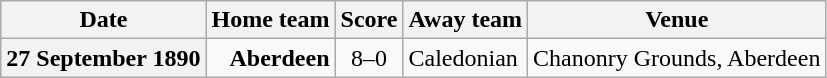<table class="wikitable football-result-list" style="max-width: 80em; text-align: center">
<tr>
<th scope="col">Date</th>
<th scope="col">Home team</th>
<th scope="col">Score</th>
<th scope="col">Away team</th>
<th scope="col">Venue</th>
</tr>
<tr>
<th scope="row">27 September 1890</th>
<td align=right><strong>Aberdeen</strong></td>
<td>8–0</td>
<td align=left>Caledonian</td>
<td align=left>Chanonry Grounds, Aberdeen</td>
</tr>
</table>
